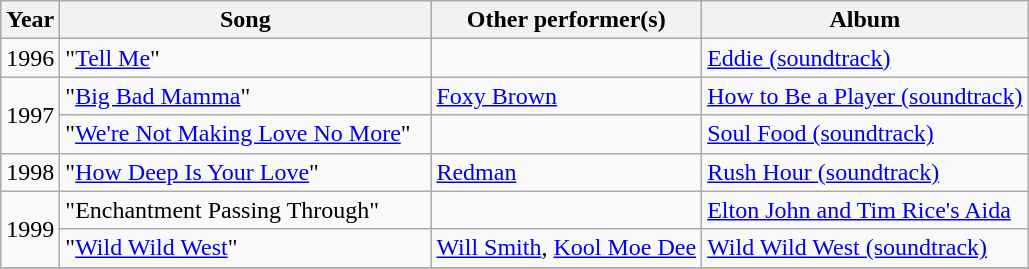<table class="wikitable sortable">
<tr>
<th>Year</th>
<th width="240">Song</th>
<th>Other performer(s)</th>
<th>Album</th>
</tr>
<tr>
<td rowspan="1" align="center">1996</td>
<td>"<a href='#'>Tell Me</a>"</td>
<td></td>
<td><a href='#'>Eddie (soundtrack)</a></td>
</tr>
<tr>
<td rowspan="2" align="center">1997</td>
<td>"<a href='#'>Big Bad Mamma</a>"</td>
<td><a href='#'>Foxy Brown</a></td>
<td><a href='#'>How to Be a Player (soundtrack)</a></td>
</tr>
<tr>
<td>"<a href='#'>We're Not Making Love No More</a>"</td>
<td></td>
<td><a href='#'>Soul Food (soundtrack)</a></td>
</tr>
<tr>
<td rowspan="1" align="center">1998</td>
<td>"<a href='#'>How Deep Is Your Love</a>"</td>
<td><a href='#'>Redman</a></td>
<td><a href='#'>Rush Hour (soundtrack)</a></td>
</tr>
<tr>
<td rowspan="2" align="center">1999</td>
<td>"Enchantment Passing Through"</td>
<td></td>
<td><a href='#'>Elton John and Tim Rice's Aida</a></td>
</tr>
<tr>
<td>"<a href='#'>Wild Wild West</a>"</td>
<td><a href='#'>Will Smith</a>, <a href='#'>Kool Moe Dee</a></td>
<td><a href='#'>Wild Wild West (soundtrack)</a></td>
</tr>
<tr>
</tr>
</table>
